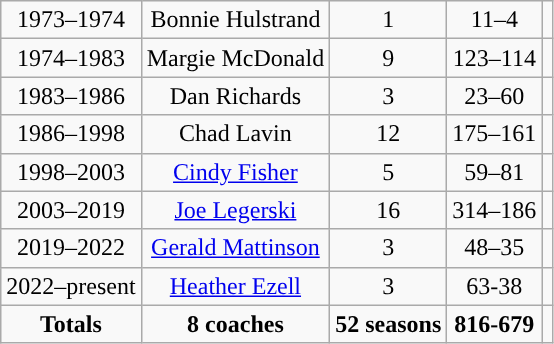<table class="wikitable" style="text-align:center">
<tr>
<td>1973–1974</td>
<td>Bonnie Hulstrand</td>
<td>1</td>
<td>11–4</td>
<td></td>
</tr>
<tr>
<td>1974–1983</td>
<td>Margie McDonald</td>
<td>9</td>
<td>123–114</td>
<td></td>
</tr>
<tr>
<td>1983–1986</td>
<td>Dan Richards</td>
<td>3</td>
<td>23–60</td>
<td></td>
</tr>
<tr>
<td>1986–1998</td>
<td>Chad Lavin</td>
<td>12</td>
<td>175–161</td>
<td></td>
</tr>
<tr>
<td>1998–2003</td>
<td><a href='#'>Cindy Fisher</a></td>
<td>5</td>
<td>59–81</td>
<td></td>
</tr>
<tr>
<td>2003–2019</td>
<td><a href='#'>Joe Legerski</a></td>
<td>16</td>
<td>314–186</td>
<td></td>
</tr>
<tr>
<td>2019–2022</td>
<td><a href='#'>Gerald Mattinson</a></td>
<td>3</td>
<td>48–35</td>
<td></td>
</tr>
<tr>
<td>2022–present</td>
<td><a href='#'>Heather Ezell</a></td>
<td>3</td>
<td>63-38</td>
<td></td>
</tr>
<tr style="font-weight:bold; ">
<td>Totals</td>
<td>8 coaches</td>
<td>52 seasons</td>
<td>816-679</td>
<td></td>
</tr>
</table>
